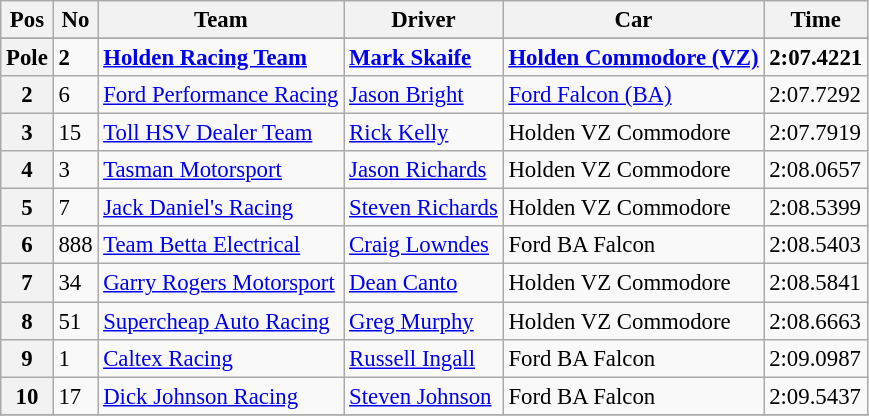<table class="wikitable" style="font-size: 95%;">
<tr>
<th>Pos</th>
<th>No</th>
<th>Team</th>
<th>Driver</th>
<th>Car</th>
<th>Time</th>
</tr>
<tr>
</tr>
<tr style="font-weight:bold">
<th>Pole</th>
<td>2</td>
<td><a href='#'>Holden Racing Team</a></td>
<td> <a href='#'>Mark Skaife</a></td>
<td><a href='#'>Holden Commodore (VZ)</a></td>
<td>2:07.4221</td>
</tr>
<tr>
<th>2</th>
<td>6</td>
<td><a href='#'>Ford Performance Racing</a></td>
<td> <a href='#'>Jason Bright</a></td>
<td><a href='#'>Ford Falcon (BA)</a></td>
<td>2:07.7292</td>
</tr>
<tr>
<th>3</th>
<td>15</td>
<td><a href='#'>Toll HSV Dealer Team</a></td>
<td> <a href='#'>Rick Kelly</a></td>
<td>Holden VZ Commodore</td>
<td>2:07.7919</td>
</tr>
<tr>
<th>4</th>
<td>3</td>
<td><a href='#'>Tasman Motorsport</a></td>
<td> <a href='#'>Jason Richards</a></td>
<td>Holden VZ Commodore</td>
<td>2:08.0657</td>
</tr>
<tr>
<th>5</th>
<td>7</td>
<td><a href='#'>Jack Daniel's Racing</a></td>
<td> <a href='#'>Steven Richards</a></td>
<td>Holden VZ Commodore</td>
<td>2:08.5399</td>
</tr>
<tr>
<th>6</th>
<td>888</td>
<td><a href='#'>Team Betta Electrical</a></td>
<td> <a href='#'>Craig Lowndes</a></td>
<td>Ford BA Falcon</td>
<td>2:08.5403</td>
</tr>
<tr>
<th>7</th>
<td>34</td>
<td><a href='#'>Garry Rogers Motorsport</a></td>
<td> <a href='#'>Dean Canto</a></td>
<td>Holden VZ Commodore</td>
<td>2:08.5841</td>
</tr>
<tr>
<th>8</th>
<td>51</td>
<td><a href='#'>Supercheap Auto Racing</a></td>
<td> <a href='#'>Greg Murphy</a></td>
<td>Holden VZ Commodore</td>
<td>2:08.6663</td>
</tr>
<tr>
<th>9</th>
<td>1</td>
<td><a href='#'>Caltex Racing</a></td>
<td> <a href='#'>Russell Ingall</a></td>
<td>Ford BA Falcon</td>
<td>2:09.0987</td>
</tr>
<tr>
<th>10</th>
<td>17</td>
<td><a href='#'>Dick Johnson Racing</a></td>
<td> <a href='#'>Steven Johnson</a></td>
<td>Ford BA Falcon</td>
<td>2:09.5437</td>
</tr>
<tr>
</tr>
</table>
